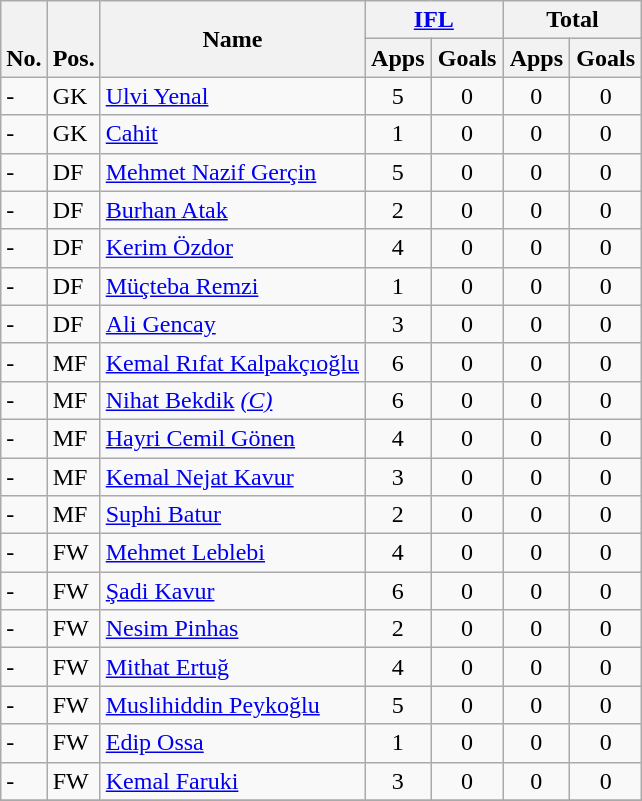<table class="wikitable" style="text-align:center">
<tr>
<th rowspan="2" valign="bottom">No.</th>
<th rowspan="2" valign="bottom">Pos.</th>
<th rowspan="2">Name</th>
<th colspan="2" width="85"><a href='#'>IFL</a></th>
<th colspan="2" width="85">Total</th>
</tr>
<tr>
<th>Apps</th>
<th>Goals</th>
<th>Apps</th>
<th>Goals</th>
</tr>
<tr>
<td align="left">-</td>
<td align="left">GK</td>
<td align="left"> <a href='#'>Ulvi Yenal</a></td>
<td>5</td>
<td>0</td>
<td>0</td>
<td>0</td>
</tr>
<tr>
<td align="left">-</td>
<td align="left">GK</td>
<td align="left"> <a href='#'>Cahit</a></td>
<td>1</td>
<td>0</td>
<td>0</td>
<td>0</td>
</tr>
<tr>
<td align="left">-</td>
<td align="left">DF</td>
<td align="left"> <a href='#'>Mehmet Nazif Gerçin</a></td>
<td>5</td>
<td>0</td>
<td>0</td>
<td>0</td>
</tr>
<tr>
<td align="left">-</td>
<td align="left">DF</td>
<td align="left"> <a href='#'>Burhan Atak</a></td>
<td>2</td>
<td>0</td>
<td>0</td>
<td>0</td>
</tr>
<tr>
<td align="left">-</td>
<td align="left">DF</td>
<td align="left"> <a href='#'>Kerim Özdor</a></td>
<td>4</td>
<td>0</td>
<td>0</td>
<td>0</td>
</tr>
<tr>
<td align="left">-</td>
<td align="left">DF</td>
<td align="left"> <a href='#'>Müçteba Remzi</a></td>
<td>1</td>
<td>0</td>
<td>0</td>
<td>0</td>
</tr>
<tr>
<td align="left">-</td>
<td align="left">DF</td>
<td align="left"> <a href='#'>Ali Gencay</a></td>
<td>3</td>
<td>0</td>
<td>0</td>
<td>0</td>
</tr>
<tr>
<td align="left">-</td>
<td align="left">MF</td>
<td align="left"> <a href='#'>Kemal Rıfat Kalpakçıoğlu</a></td>
<td>6</td>
<td>0</td>
<td>0</td>
<td>0</td>
</tr>
<tr>
<td align="left">-</td>
<td align="left">MF</td>
<td align="left"> <a href='#'>Nihat Bekdik</a> <em><a href='#'>(C)</a></em></td>
<td>6</td>
<td>0</td>
<td>0</td>
<td>0</td>
</tr>
<tr>
<td align="left">-</td>
<td align="left">MF</td>
<td align="left"> <a href='#'>Hayri Cemil Gönen</a></td>
<td>4</td>
<td>0</td>
<td>0</td>
<td>0</td>
</tr>
<tr>
<td align="left">-</td>
<td align="left">MF</td>
<td align="left"> <a href='#'>Kemal Nejat Kavur</a></td>
<td>3</td>
<td>0</td>
<td>0</td>
<td>0</td>
</tr>
<tr>
<td align="left">-</td>
<td align="left">MF</td>
<td align="left"> <a href='#'>Suphi Batur</a></td>
<td>2</td>
<td>0</td>
<td>0</td>
<td>0</td>
</tr>
<tr>
<td align="left">-</td>
<td align="left">FW</td>
<td align="left"> <a href='#'>Mehmet Leblebi</a></td>
<td>4</td>
<td>0</td>
<td>0</td>
<td>0</td>
</tr>
<tr>
<td align="left">-</td>
<td align="left">FW</td>
<td align="left"> <a href='#'>Şadi Kavur</a></td>
<td>6</td>
<td>0</td>
<td>0</td>
<td>0</td>
</tr>
<tr>
<td align="left">-</td>
<td align="left">FW</td>
<td align="left"> <a href='#'>Nesim Pinhas</a></td>
<td>2</td>
<td>0</td>
<td>0</td>
<td>0</td>
</tr>
<tr>
<td align="left">-</td>
<td align="left">FW</td>
<td align="left"> <a href='#'>Mithat Ertuğ</a></td>
<td>4</td>
<td>0</td>
<td>0</td>
<td>0</td>
</tr>
<tr>
<td align="left">-</td>
<td align="left">FW</td>
<td align="left"> <a href='#'>Muslihiddin Peykoğlu</a></td>
<td>5</td>
<td>0</td>
<td>0</td>
<td>0</td>
</tr>
<tr>
<td align="left">-</td>
<td align="left">FW</td>
<td align="left"> <a href='#'>Edip Ossa</a></td>
<td>1</td>
<td>0</td>
<td>0</td>
<td>0</td>
</tr>
<tr>
<td align="left">-</td>
<td align="left">FW</td>
<td align="left"> <a href='#'>Kemal Faruki</a></td>
<td>3</td>
<td>0</td>
<td>0</td>
<td>0</td>
</tr>
<tr>
</tr>
</table>
